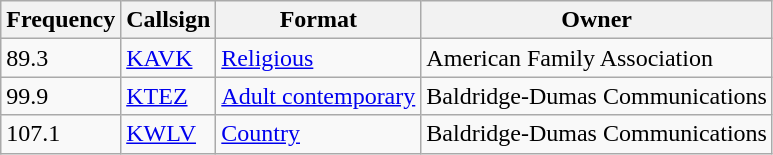<table class="wikitable sortable">
<tr>
<th>Frequency</th>
<th>Callsign</th>
<th>Format</th>
<th>Owner</th>
</tr>
<tr>
<td>89.3</td>
<td><a href='#'>KAVK</a></td>
<td><a href='#'>Religious</a></td>
<td>American Family Association</td>
</tr>
<tr>
<td>99.9</td>
<td><a href='#'>KTEZ</a></td>
<td><a href='#'>Adult contemporary</a></td>
<td>Baldridge-Dumas Communications</td>
</tr>
<tr>
<td>107.1</td>
<td><a href='#'>KWLV</a></td>
<td><a href='#'>Country</a></td>
<td>Baldridge-Dumas Communications</td>
</tr>
</table>
